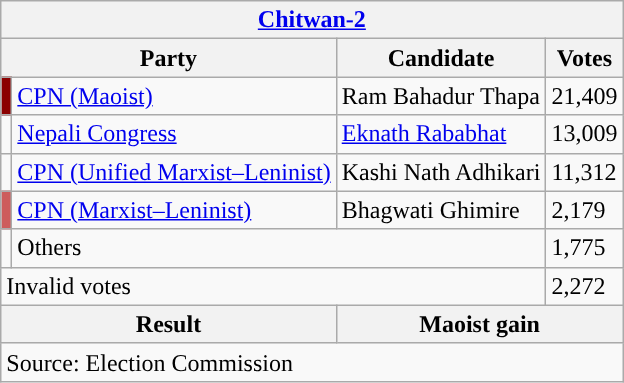<table class="wikitable">
<tr>
<th colspan="4"><a href='#'>Chitwan-2</a></th>
</tr>
<tr>
<th colspan="2">Party</th>
<th>Candidate</th>
<th>Votes</th>
</tr>
<tr>
<td style="background-color:darkred"></td>
<td><a href='#'>CPN (Maoist)</a></td>
<td>Ram Bahadur Thapa</td>
<td>21,409</td>
</tr>
<tr>
<td style="background-color:"></td>
<td><a href='#'>Nepali Congress</a></td>
<td><a href='#'>Eknath Rababhat</a></td>
<td>13,009</td>
</tr>
<tr>
<td style="background-color:"></td>
<td><a href='#'>CPN (Unified Marxist–Leninist)</a></td>
<td>Kashi Nath Adhikari</td>
<td>11,312</td>
</tr>
<tr>
<td style="background-color:indianred"></td>
<td><a href='#'>CPN (Marxist–Leninist)</a></td>
<td>Bhagwati Ghimire</td>
<td>2,179</td>
</tr>
<tr>
<td></td>
<td colspan="2">Others</td>
<td>1,775</td>
</tr>
<tr>
<td colspan="3">Invalid votes</td>
<td>2,272</td>
</tr>
<tr>
<th colspan="2">Result</th>
<th colspan="2">Maoist gain</th>
</tr>
<tr>
<td colspan="4">Source: Election Commission</td>
</tr>
</table>
